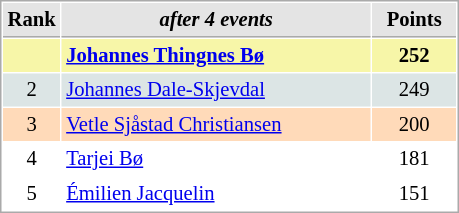<table cellspacing="1" cellpadding="3" style="border:1px solid #AAAAAA;font-size:86%">
<tr style="background-color: #E4E4E4;">
<th style="border-bottom:1px solid #AAAAAA; width: 10px;">Rank</th>
<th style="border-bottom:1px solid #AAAAAA; width: 200px;"><em>after 4 events</em></th>
<th style="border-bottom:1px solid #AAAAAA; width: 50px;">Points</th>
</tr>
<tr style="background:#f7f6a8;">
<td align=center></td>
<td> <strong><a href='#'>Johannes Thingnes Bø</a></strong></td>
<td align=center><strong>252</strong></td>
</tr>
<tr style="background:#dce5e5;">
<td align=center>2</td>
<td> <a href='#'>Johannes Dale-Skjevdal</a></td>
<td align=center>249</td>
</tr>
<tr style="background:#ffdab9;">
<td align=center>3</td>
<td> <a href='#'>Vetle Sjåstad Christiansen</a></td>
<td align=center>200</td>
</tr>
<tr>
<td align=center>4</td>
<td> <a href='#'>Tarjei Bø</a></td>
<td align=center>181</td>
</tr>
<tr>
<td align=center>5</td>
<td> <a href='#'>Émilien Jacquelin</a></td>
<td align=center>151</td>
</tr>
</table>
